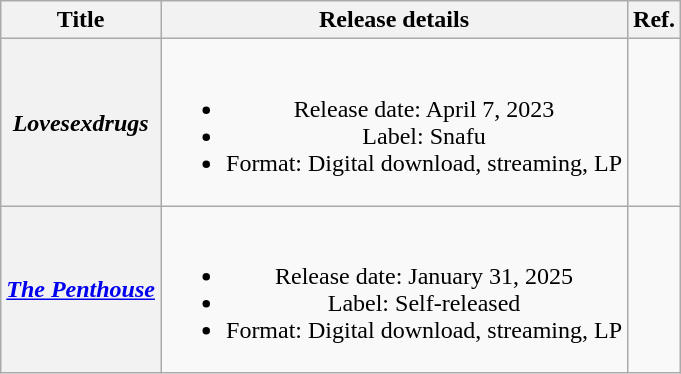<table class="wikitable plainrowheaders" style="text-align:center;">
<tr>
<th scope="col">Title</th>
<th scope="col">Release details</th>
<th>Ref.</th>
</tr>
<tr>
<th scope="row"><em>Lovesexdrugs</em></th>
<td><br><ul><li>Release date: April 7, 2023</li><li>Label: Snafu</li><li>Format: Digital download, streaming, LP</li></ul></td>
<td></td>
</tr>
<tr>
<th scope="row"><em><a href='#'>The Penthouse</a></em></th>
<td><br><ul><li>Release date: January 31, 2025</li><li>Label: Self-released</li><li>Format: Digital download, streaming, LP</li></ul></td>
<td></td>
</tr>
</table>
